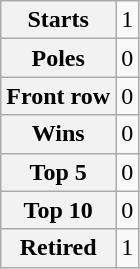<table class="wikitable" style="text-align:center">
<tr>
<th>Starts</th>
<td>1</td>
</tr>
<tr>
<th>Poles</th>
<td>0</td>
</tr>
<tr>
<th>Front row</th>
<td>0</td>
</tr>
<tr>
<th>Wins</th>
<td>0</td>
</tr>
<tr>
<th>Top 5</th>
<td>0</td>
</tr>
<tr>
<th>Top 10</th>
<td>0</td>
</tr>
<tr>
<th>Retired</th>
<td>1</td>
</tr>
</table>
